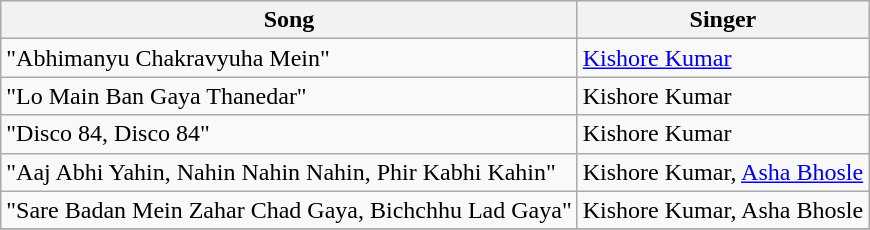<table class="wikitable">
<tr>
<th>Song</th>
<th>Singer</th>
</tr>
<tr>
<td>"Abhimanyu Chakravyuha Mein"</td>
<td><a href='#'>Kishore Kumar</a></td>
</tr>
<tr>
<td>"Lo Main Ban Gaya Thanedar"</td>
<td>Kishore Kumar</td>
</tr>
<tr>
<td>"Disco 84, Disco 84"</td>
<td>Kishore Kumar</td>
</tr>
<tr>
<td>"Aaj Abhi Yahin, Nahin Nahin Nahin, Phir Kabhi Kahin"</td>
<td>Kishore Kumar, <a href='#'>Asha Bhosle</a></td>
</tr>
<tr>
<td>"Sare Badan Mein Zahar Chad Gaya, Bichchhu Lad Gaya"</td>
<td>Kishore Kumar, Asha Bhosle</td>
</tr>
<tr>
</tr>
</table>
